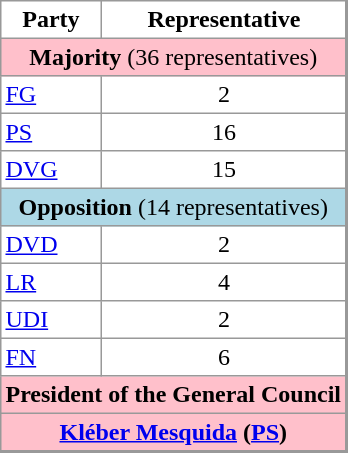<table align="center" rules="all" cellpadding="3" cellspacing="0" style="margin-top: 1em; border: 1px solid #999; border-right: 2px solid #999; border-bottom: 2px solid #999">
<tr>
<th>Party</th>
<th>Representative</th>
</tr>
<tr>
<td colspan="3"  align=center bgcolor=pink><strong>Majority</strong> (36 representatives)</td>
</tr>
<tr>
<td><a href='#'>FG</a></td>
<td align=center>2</td>
</tr>
<tr>
<td><a href='#'>PS</a></td>
<td align=center>16</td>
</tr>
<tr>
<td><a href='#'>DVG</a></td>
<td align=center>15</td>
</tr>
<tr>
<td colspan="3"  align=center bgcolor=lightblue><strong>Opposition</strong> (14 representatives)</td>
</tr>
<tr>
<td><a href='#'>DVD</a></td>
<td align=center>2</td>
</tr>
<tr>
<td><a href='#'>LR</a></td>
<td align=center>4</td>
</tr>
<tr>
<td><a href='#'>UDI</a></td>
<td align=center>2</td>
</tr>
<tr>
<td><a href='#'>FN</a></td>
<td align=center>6</td>
</tr>
<tr>
<td colspan="3"  align=center bgcolor=pink><strong>President of the General Council</strong></td>
</tr>
<tr>
<td colspan="3"  align=center bgcolor=pink><strong><a href='#'>Kléber Mesquida</a> (<a href='#'>PS</a>)</strong></td>
</tr>
<tr>
</tr>
</table>
